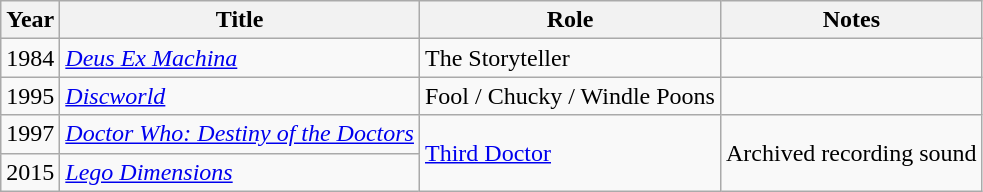<table class="wikitable sortable">
<tr>
<th>Year</th>
<th>Title</th>
<th>Role</th>
<th>Notes</th>
</tr>
<tr>
<td>1984</td>
<td><em><a href='#'>Deus Ex Machina</a></em></td>
<td>The Storyteller</td>
<td></td>
</tr>
<tr>
<td>1995</td>
<td><em><a href='#'>Discworld</a></em></td>
<td>Fool / Chucky / Windle Poons</td>
<td></td>
</tr>
<tr>
<td>1997</td>
<td><em><a href='#'>Doctor Who: Destiny of the Doctors</a></em></td>
<td rowspan="2"><a href='#'>Third Doctor</a></td>
<td rowspan ="2">Archived recording sound</td>
</tr>
<tr>
<td>2015</td>
<td><em><a href='#'>Lego Dimensions</a></em></td>
</tr>
</table>
